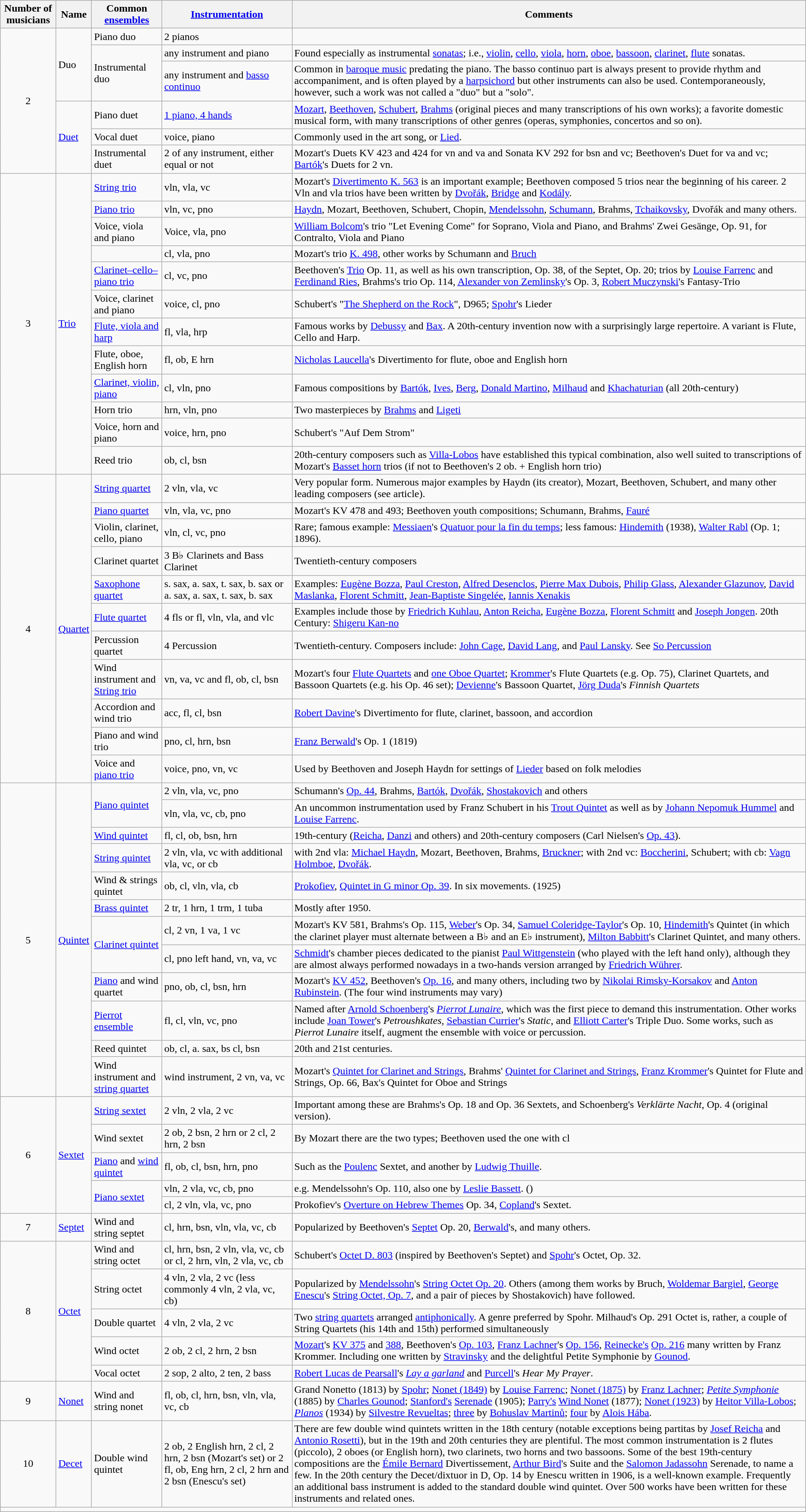<table class="wikitable">
<tr>
<th>Number of musicians</th>
<th>Name</th>
<th>Common <a href='#'>ensembles</a></th>
<th><a href='#'>Instrumentation</a></th>
<th>Comments</th>
</tr>
<tr>
<td rowspan=6 align="center">2</td>
<td rowspan=3>Duo</td>
<td>Piano duo</td>
<td>2 pianos</td>
</tr>
<tr>
<td rowspan=2>Instrumental duo</td>
<td>any instrument and piano</td>
<td>Found especially as instrumental <a href='#'>sonatas</a>; i.e., <a href='#'>violin</a>, <a href='#'>cello</a>, <a href='#'>viola</a>, <a href='#'>horn</a>, <a href='#'>oboe</a>, <a href='#'>bassoon</a>, <a href='#'>clarinet</a>, <a href='#'>flute</a> sonatas.</td>
</tr>
<tr>
<td>any instrument and <a href='#'>basso continuo</a></td>
<td>Common in <a href='#'>baroque music</a> predating the piano. The basso continuo part is always present to provide rhythm and accompaniment, and is often played by a <a href='#'>harpsichord</a> but other instruments can also be used. Contemporaneously, however, such a work was not called a "duo" but a "solo".</td>
</tr>
<tr>
<td rowspan=3><a href='#'>Duet</a></td>
<td>Piano duet</td>
<td><a href='#'>1 piano, 4 hands</a></td>
<td><a href='#'>Mozart</a>, <a href='#'>Beethoven</a>, <a href='#'>Schubert</a>, <a href='#'>Brahms</a> (original pieces and many transcriptions of his own works); a favorite domestic musical form, with many transcriptions of other genres (operas, symphonies, concertos and so on).</td>
</tr>
<tr>
<td>Vocal duet</td>
<td>voice, piano</td>
<td>Commonly used in the art song, or <a href='#'>Lied</a>.</td>
</tr>
<tr>
<td>Instrumental duet</td>
<td>2 of any instrument, either equal or not</td>
<td>Mozart's Duets KV 423 and 424 for vn and va and Sonata KV 292 for bsn and vc; Beethoven's Duet for va and vc; <a href='#'>Bartók</a>'s Duets for 2 vn.</td>
</tr>
<tr>
<td rowspan=12 align="center">3</td>
<td rowspan=12><a href='#'>Trio</a></td>
<td><a href='#'>String trio</a></td>
<td>vln, vla, vc</td>
<td>Mozart's <a href='#'>Divertimento K. 563</a> is an important example; Beethoven composed 5 trios near the beginning of his career. 2 Vln and vla trios have been written by <a href='#'>Dvořák</a>, <a href='#'>Bridge</a> and <a href='#'>Kodály</a>.</td>
</tr>
<tr>
<td><a href='#'>Piano trio</a></td>
<td>vln, vc, pno</td>
<td><a href='#'>Haydn</a>, Mozart, Beethoven, Schubert, Chopin, <a href='#'>Mendelssohn</a>, <a href='#'>Schumann</a>, Brahms, <a href='#'>Tchaikovsky</a>, Dvořák and many others.</td>
</tr>
<tr>
<td>Voice, viola and piano</td>
<td>Voice, vla, pno</td>
<td><a href='#'>William Bolcom</a>'s trio "Let Evening Come" for Soprano, Viola and Piano, and Brahms' Zwei Gesänge, Op. 91, for Contralto, Viola and Piano</td>
</tr>
<tr>
<td></td>
<td>cl, vla, pno</td>
<td>Mozart's trio <a href='#'>K. 498</a>, other works by Schumann and <a href='#'>Bruch</a></td>
</tr>
<tr>
<td><a href='#'>Clarinet–cello–piano trio</a></td>
<td>cl, vc, pno</td>
<td>Beethoven's <a href='#'>Trio</a> Op. 11, as well as his own transcription, Op. 38, of the Septet, Op. 20; trios by <a href='#'>Louise Farrenc</a> and <a href='#'>Ferdinand Ries</a>, Brahms's trio Op. 114, <a href='#'>Alexander von Zemlinsky</a>'s Op. 3, <a href='#'>Robert Muczynski</a>'s Fantasy-Trio</td>
</tr>
<tr>
<td>Voice, clarinet and piano</td>
<td>voice, cl, pno</td>
<td>Schubert's "<a href='#'>The Shepherd on the Rock</a>", D965; <a href='#'>Spohr</a>'s Lieder</td>
</tr>
<tr>
<td><a href='#'>Flute, viola and harp</a></td>
<td>fl, vla, hrp</td>
<td>Famous works by <a href='#'>Debussy</a> and <a href='#'>Bax</a>. A 20th-century invention now with a surprisingly large repertoire. A variant is Flute, Cello and Harp.</td>
</tr>
<tr>
<td>Flute, oboe, English horn</td>
<td>fl, ob, E hrn</td>
<td><a href='#'>Nicholas Laucella</a>'s Divertimento for flute, oboe and English horn</td>
</tr>
<tr>
<td><a href='#'>Clarinet, violin, piano</a></td>
<td>cl, vln, pno</td>
<td>Famous compositions by <a href='#'>Bartók</a>, <a href='#'>Ives</a>, <a href='#'>Berg</a>, <a href='#'>Donald Martino</a>, <a href='#'>Milhaud</a> and <a href='#'>Khachaturian</a> (all 20th-century)</td>
</tr>
<tr>
<td>Horn trio</td>
<td>hrn, vln, pno</td>
<td>Two masterpieces by <a href='#'>Brahms</a> and <a href='#'>Ligeti</a></td>
</tr>
<tr>
<td>Voice, horn and piano</td>
<td>voice, hrn, pno</td>
<td>Schubert's "Auf Dem Strom"</td>
</tr>
<tr>
<td>Reed trio</td>
<td>ob, cl, bsn</td>
<td>20th-century composers such as <a href='#'>Villa-Lobos</a> have established this typical combination, also well suited to transcriptions of Mozart's <a href='#'>Basset horn</a> trios (if not to Beethoven's 2 ob. + English horn trio)</td>
</tr>
<tr>
<td rowspan=11 align="center">4</td>
<td rowspan=11><a href='#'>Quartet</a></td>
<td><a href='#'>String quartet</a></td>
<td>2 vln, vla, vc</td>
<td>Very popular form. Numerous major examples by Haydn (its creator), Mozart, Beethoven, Schubert, and many other leading composers (see article).</td>
</tr>
<tr>
<td><a href='#'>Piano quartet</a></td>
<td>vln, vla, vc, pno</td>
<td>Mozart's KV 478 and 493; Beethoven youth compositions; Schumann, Brahms, <a href='#'>Fauré</a></td>
</tr>
<tr>
<td>Violin, clarinet, cello, piano</td>
<td>vln, cl, vc, pno</td>
<td>Rare; famous example: <a href='#'>Messiaen</a>'s <a href='#'>Quatuor pour la fin du temps</a>; less famous: <a href='#'>Hindemith</a> (1938), <a href='#'>Walter Rabl</a> (Op. 1; 1896).</td>
</tr>
<tr>
<td>Clarinet quartet</td>
<td>3 B♭ Clarinets and Bass Clarinet</td>
<td>Twentieth-century composers</td>
</tr>
<tr>
<td><a href='#'>Saxophone quartet</a></td>
<td>s. sax, a. sax, t. sax, b. sax or a. sax, a. sax, t. sax, b. sax</td>
<td>Examples: <a href='#'>Eugène Bozza</a>, <a href='#'>Paul Creston</a>, <a href='#'>Alfred Desenclos</a>, <a href='#'>Pierre Max Dubois</a>, <a href='#'>Philip Glass</a>, <a href='#'>Alexander Glazunov</a>, <a href='#'>David Maslanka</a>, <a href='#'>Florent Schmitt</a>, <a href='#'>Jean-Baptiste Singelée</a>, <a href='#'>Iannis Xenakis</a></td>
</tr>
<tr>
<td><a href='#'>Flute quartet</a></td>
<td>4 fls or fl, vln, vla, and vlc</td>
<td>Examples include those by <a href='#'>Friedrich Kuhlau</a>, <a href='#'>Anton Reicha</a>, <a href='#'>Eugène Bozza</a>, <a href='#'>Florent Schmitt</a> and <a href='#'>Joseph Jongen</a>. 20th Century: <a href='#'>Shigeru Kan-no</a></td>
</tr>
<tr>
<td>Percussion quartet</td>
<td>4 Percussion</td>
<td>Twentieth-century. Composers include: <a href='#'>John Cage</a>, <a href='#'>David Lang</a>, and <a href='#'>Paul Lansky</a>. See <a href='#'>So Percussion</a></td>
</tr>
<tr>
<td>Wind instrument and <a href='#'>String trio</a></td>
<td>vn, va, vc and fl, ob, cl, bsn</td>
<td>Mozart's four <a href='#'>Flute Quartets</a> and <a href='#'>one Oboe Quartet</a>; <a href='#'>Krommer</a>'s Flute Quartets (e.g. Op. 75), Clarinet Quartets, and Bassoon Quartets (e.g. his Op. 46 set); <a href='#'>Devienne</a>'s Bassoon Quartet, <a href='#'>Jörg Duda</a>'s <em>Finnish Quartets</em></td>
</tr>
<tr>
<td>Accordion and wind trio</td>
<td>acc, fl, cl, bsn</td>
<td><a href='#'>Robert Davine</a>'s Divertimento for flute, clarinet, bassoon, and accordion</td>
</tr>
<tr>
<td>Piano and wind trio</td>
<td>pno, cl, hrn, bsn</td>
<td><a href='#'>Franz Berwald</a>'s Op. 1 (1819)</td>
</tr>
<tr>
<td>Voice and <a href='#'>piano trio</a></td>
<td>voice, pno, vn, vc</td>
<td>Used by Beethoven and Joseph Haydn for settings of <a href='#'>Lieder</a> based on folk melodies</td>
</tr>
<tr>
<td rowspan=12 align="center">5</td>
<td rowspan=12><a href='#'>Quintet</a></td>
<td rowspan=2><a href='#'>Piano quintet</a></td>
<td>2 vln, vla, vc, pno</td>
<td>Schumann's <a href='#'>Op. 44</a>, Brahms, <a href='#'>Bartók</a>, <a href='#'>Dvořák</a>, <a href='#'>Shostakovich</a> and others</td>
</tr>
<tr>
<td>vln, vla, vc, cb, pno</td>
<td>An uncommon instrumentation used by Franz Schubert in his <a href='#'>Trout Quintet</a> as well as by <a href='#'>Johann Nepomuk Hummel</a> and <a href='#'>Louise Farrenc</a>.</td>
</tr>
<tr>
<td><a href='#'>Wind quintet</a></td>
<td>fl, cl, ob, bsn, hrn</td>
<td>19th-century (<a href='#'>Reicha</a>, <a href='#'>Danzi</a> and others) and 20th-century composers (Carl Nielsen's <a href='#'>Op. 43</a>).</td>
</tr>
<tr>
<td><a href='#'>String quintet</a></td>
<td>2 vln, vla, vc with additional vla, vc, or cb</td>
<td>with 2nd vla: <a href='#'>Michael Haydn</a>, Mozart, Beethoven, Brahms, <a href='#'>Bruckner</a>; with 2nd vc: <a href='#'>Boccherini</a>, Schubert; with cb: <a href='#'>Vagn Holmboe</a>, <a href='#'>Dvořák</a>.</td>
</tr>
<tr>
<td>Wind & strings quintet</td>
<td>ob, cl, vln, vla, cb</td>
<td><a href='#'>Prokofiev</a>, <a href='#'>Quintet in G minor Op. 39</a>. In six movements. (1925)</td>
</tr>
<tr>
<td><a href='#'>Brass quintet</a></td>
<td>2 tr, 1 hrn, 1 trm, 1 tuba</td>
<td>Mostly after 1950.</td>
</tr>
<tr>
<td rowspan=2><a href='#'>Clarinet quintet</a></td>
<td>cl, 2 vn, 1 va, 1 vc</td>
<td>Mozart's KV 581, Brahms's Op. 115, <a href='#'>Weber</a>'s Op. 34, <a href='#'>Samuel Coleridge-Taylor</a>'s Op. 10, <a href='#'>Hindemith</a>'s Quintet (in which the clarinet player must alternate between a B♭ and an E♭ instrument), <a href='#'>Milton Babbitt</a>'s Clarinet Quintet, and many others.</td>
</tr>
<tr>
<td>cl, pno left hand, vn, va, vc</td>
<td><a href='#'>Schmidt</a>'s chamber pieces dedicated to the pianist <a href='#'>Paul Wittgenstein</a> (who played with the left hand only), although they are almost always performed nowadays in a two-hands version arranged by <a href='#'>Friedrich Wührer</a>.</td>
</tr>
<tr>
<td><a href='#'>Piano</a> and wind quartet</td>
<td>pno, ob, cl, bsn, hrn</td>
<td>Mozart's <a href='#'>KV 452</a>, Beethoven's <a href='#'>Op. 16</a>, and many others, including two by <a href='#'>Nikolai Rimsky-Korsakov</a> and <a href='#'>Anton Rubinstein</a>. (The four wind instruments may vary)</td>
</tr>
<tr>
<td><a href='#'>Pierrot ensemble</a></td>
<td>fl, cl, vln, vc, pno</td>
<td>Named after <a href='#'>Arnold Schoenberg</a>'s <em><a href='#'>Pierrot Lunaire</a></em>, which was the first piece to demand this instrumentation. Other works include <a href='#'>Joan Tower</a>'s <em>Petroushkates</em>, <a href='#'>Sebastian Currier</a>'s <em>Static</em>, and <a href='#'>Elliott Carter</a>'s Triple Duo. Some works, such as <em>Pierrot Lunaire</em> itself, augment the ensemble with voice or percussion.</td>
</tr>
<tr>
<td>Reed quintet</td>
<td>ob, cl, a. sax, bs cl, bsn</td>
<td>20th and 21st centuries.</td>
</tr>
<tr>
<td>Wind instrument and <a href='#'>string quartet</a></td>
<td>wind instrument, 2 vn, va, vc</td>
<td>Mozart's <a href='#'>Quintet for Clarinet and Strings</a>, Brahms' <a href='#'>Quintet for Clarinet and Strings</a>, <a href='#'>Franz Krommer</a>'s Quintet for Flute and Strings, Op. 66, Bax's Quintet for Oboe and Strings</td>
</tr>
<tr>
<td rowspan=5 align="center">6</td>
<td rowspan=5><a href='#'>Sextet</a></td>
<td><a href='#'>String sextet</a></td>
<td>2 vln, 2 vla, 2 vc</td>
<td>Important among these are Brahms's Op. 18 and Op. 36 Sextets, and Schoenberg's <em>Verklärte Nacht</em>, Op. 4 (original version).</td>
</tr>
<tr>
<td>Wind sextet</td>
<td>2 ob, 2 bsn, 2 hrn or 2 cl, 2 hrn, 2 bsn</td>
<td>By Mozart there are the two types; Beethoven used the one with cl</td>
</tr>
<tr>
<td><a href='#'>Piano</a> and <a href='#'>wind quintet</a></td>
<td>fl, ob, cl, bsn, hrn, pno</td>
<td>Such as the <a href='#'>Poulenc</a> Sextet, and another by <a href='#'>Ludwig Thuille</a>.</td>
</tr>
<tr>
<td rowspan=2><a href='#'>Piano sextet</a></td>
<td>vln, 2 vla, vc, cb, pno</td>
<td>e.g. Mendelssohn's Op. 110, also one by <a href='#'>Leslie Bassett</a>. ()</td>
</tr>
<tr>
<td>cl, 2 vln, vla, vc, pno</td>
<td>Prokofiev's <a href='#'>Overture on Hebrew Themes</a> Op. 34, <a href='#'>Copland</a>'s Sextet.</td>
</tr>
<tr>
<td align="center">7</td>
<td><a href='#'>Septet</a></td>
<td>Wind and string septet</td>
<td>cl, hrn, bsn, vln, vla, vc, cb</td>
<td>Popularized by Beethoven's <a href='#'>Septet</a> Op. 20, <a href='#'>Berwald</a>'s, and many others.</td>
</tr>
<tr>
<td rowspan=5 align="center">8</td>
<td rowspan=5><a href='#'>Octet</a></td>
<td>Wind and string octet</td>
<td>cl, hrn, bsn, 2 vln, vla, vc, cb or cl, 2 hrn, vln, 2 vla, vc, cb</td>
<td>Schubert's <a href='#'>Octet D. 803</a> (inspired by Beethoven's Septet) and <a href='#'>Spohr</a>'s Octet, Op. 32.</td>
</tr>
<tr>
<td>String octet</td>
<td>4 vln, 2 vla, 2 vc (less commonly 4 vln, 2 vla, vc, cb)</td>
<td>Popularized by <a href='#'>Mendelssohn</a>'s <a href='#'>String Octet Op. 20</a>. Others (among them works by Bruch, <a href='#'>Woldemar Bargiel</a>, <a href='#'>George Enescu</a>'s <a href='#'>String Octet, Op. 7</a>, and a pair of pieces by Shostakovich) have followed.</td>
</tr>
<tr>
<td>Double quartet</td>
<td>4 vln, 2 vla, 2 vc</td>
<td>Two <a href='#'>string quartets</a> arranged <a href='#'>antiphonically</a>. A genre preferred by Spohr. Milhaud's Op. 291 Octet is, rather, a couple of String Quartets (his 14th and 15th) performed simultaneously</td>
</tr>
<tr>
<td>Wind octet</td>
<td>2 ob, 2 cl, 2 hrn, 2 bsn</td>
<td><a href='#'>Mozart</a>'s <a href='#'>KV 375</a> and <a href='#'>388</a>, Beethoven's <a href='#'>Op. 103</a>, <a href='#'>Franz Lachner</a>'s <a href='#'>Op. 156</a>, <a href='#'>Reinecke's</a> <a href='#'>Op. 216</a> many written by Franz Krommer. Including one written by <a href='#'>Stravinsky</a> and the delightful Petite Symphonie by <a href='#'>Gounod</a>.</td>
</tr>
<tr>
<td>Vocal octet</td>
<td>2 sop, 2 alto, 2 ten, 2 bass</td>
<td><a href='#'>Robert Lucas de Pearsall</a>'s <em><a href='#'>Lay a garland</a></em> and <a href='#'>Purcell</a>'s <em>Hear My Prayer</em>.</td>
</tr>
<tr>
<td align="center">9</td>
<td><a href='#'>Nonet</a></td>
<td>Wind and string nonet</td>
<td>fl, ob, cl, hrn, bsn, vln, vla, vc, cb</td>
<td>Grand Nonetto (1813) by <a href='#'>Spohr</a>; <a href='#'>Nonet (1849)</a> by <a href='#'>Louise Farrenc</a>; <a href='#'>Nonet (1875)</a> by <a href='#'>Franz Lachner</a>; <em><a href='#'>Petite Symphonie</a></em> (1885) by <a href='#'>Charles Gounod</a>; <a href='#'>Stanford's</a> <a href='#'>Serenade</a> (1905); <a href='#'>Parry's</a> <a href='#'>Wind Nonet</a> (1877); <a href='#'>Nonet (1923)</a> by <a href='#'>Heitor Villa-Lobos</a>; <em><a href='#'>Planos</a></em> (1934) by <a href='#'>Silvestre Revueltas</a>; <a href='#'>three</a> by <a href='#'>Bohuslav Martinů</a>; <a href='#'>four</a> by <a href='#'>Alois Hába</a>.</td>
</tr>
<tr>
<td align="center">10</td>
<td><a href='#'>Decet</a></td>
<td>Double wind quintet</td>
<td>2 ob, 2 English hrn, 2 cl, 2 hrn, 2 bsn (Mozart's set) or 2 fl, ob, Eng hrn, 2 cl, 2 hrn and 2 bsn (Enescu's set)</td>
<td>There are few double wind quintets written in the 18th century (notable exceptions being partitas by <a href='#'>Josef Reicha</a> and <a href='#'>Antonio Rosetti</a>), but in the 19th and 20th centuries they are plentiful. The most common instrumentation is 2 flutes (piccolo), 2 oboes (or English horn), two clarinets, two horns and two bassoons. Some of the best 19th-century compositions are the <a href='#'>Émile Bernard</a> Divertissement, <a href='#'>Arthur Bird</a>'s Suite and the <a href='#'>Salomon Jadassohn</a> Serenade, to name a few. In the 20th century the Decet/dixtuor in D, Op. 14 by Enescu written in 1906, is a well-known example. Frequently an additional bass instrument is added to the standard double wind quintet. Over 500 works have been written for these instruments and related ones.</td>
</tr>
<tr>
<td colspan=5 border="0"></td>
</tr>
</table>
